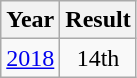<table class="wikitable" style="text-align:center">
<tr>
<th>Year</th>
<th>Result</th>
</tr>
<tr>
<td><a href='#'>2018</a></td>
<td>14th</td>
</tr>
</table>
